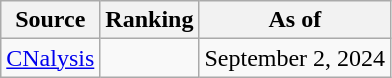<table class="wikitable" style="text-align:center">
<tr>
<th>Source</th>
<th>Ranking</th>
<th>As of</th>
</tr>
<tr>
<td align=left><a href='#'>CNalysis</a></td>
<td></td>
<td>September 2, 2024</td>
</tr>
</table>
